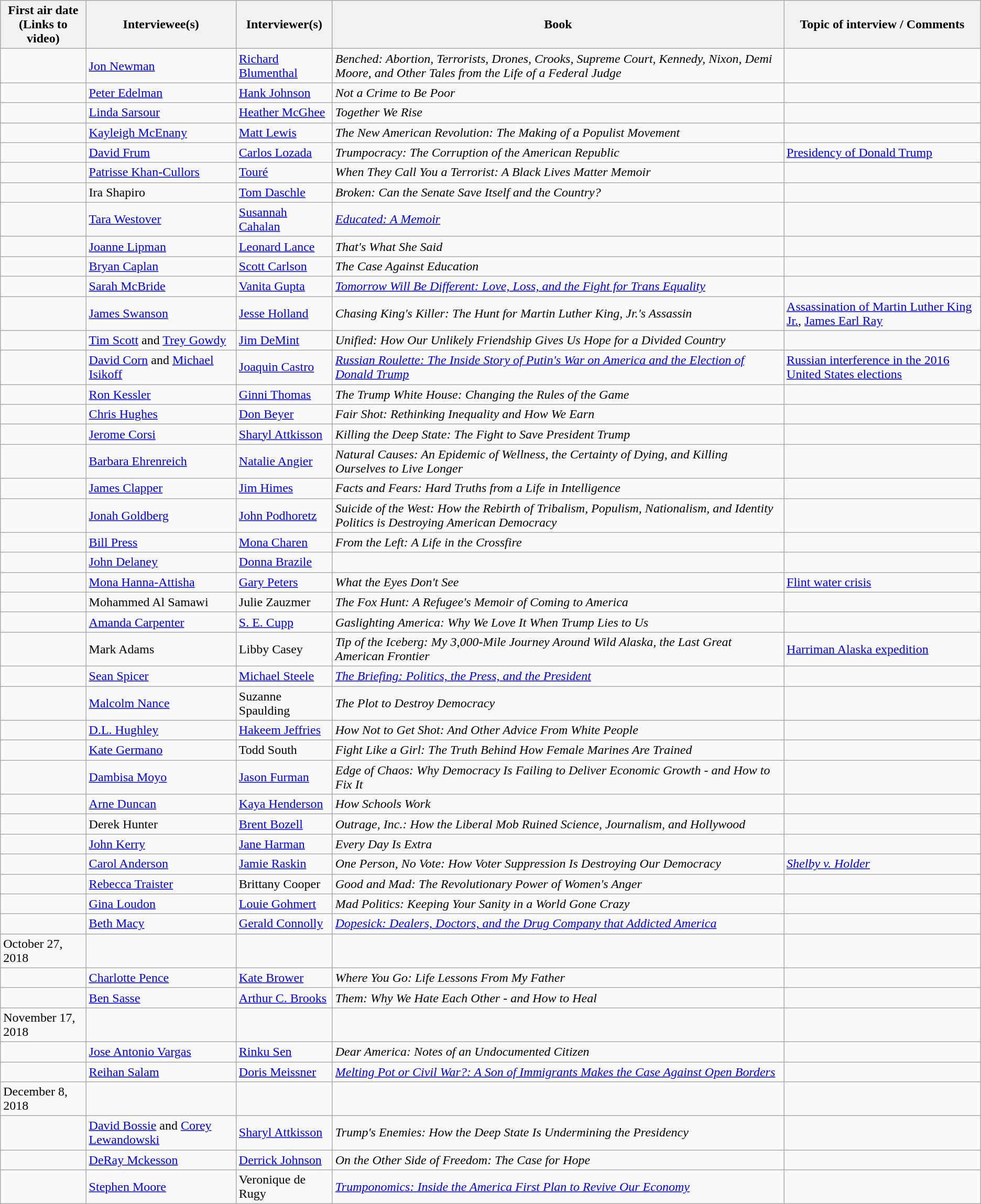<table class="wikitable">
<tr>
<th>First air date<br>(Links to video)</th>
<th>Interviewee(s)</th>
<th>Interviewer(s)</th>
<th>Book</th>
<th>Topic of interview / Comments</th>
</tr>
<tr>
<td></td>
<td><a href='#'>Jon Newman</a></td>
<td><a href='#'>Richard Blumenthal</a></td>
<td><em>Benched: Abortion, Terrorists, Drones, Crooks, Supreme Court, Kennedy, Nixon, Demi Moore, and Other Tales from the Life of a Federal Judge</em></td>
<td></td>
</tr>
<tr>
<td></td>
<td><a href='#'>Peter Edelman</a></td>
<td><a href='#'>Hank Johnson</a></td>
<td><em>Not a Crime to Be Poor</em></td>
<td></td>
</tr>
<tr>
<td></td>
<td><a href='#'>Linda Sarsour</a></td>
<td><a href='#'>Heather McGhee</a></td>
<td><em>Together We Rise</em></td>
<td></td>
</tr>
<tr>
<td></td>
<td><a href='#'>Kayleigh McEnany</a></td>
<td><a href='#'>Matt Lewis</a></td>
<td><em>The New American Revolution: The Making of a Populist Movement</em></td>
<td></td>
</tr>
<tr>
<td></td>
<td><a href='#'>David Frum</a></td>
<td><a href='#'>Carlos Lozada</a></td>
<td><em>Trumpocracy: The Corruption of the American Republic</em></td>
<td><a href='#'>Presidency of Donald Trump</a></td>
</tr>
<tr>
<td></td>
<td><a href='#'>Patrisse Khan-Cullors</a></td>
<td><a href='#'>Touré</a></td>
<td><em>When They Call You a Terrorist: A Black Lives Matter Memoir</em></td>
<td></td>
</tr>
<tr>
<td></td>
<td>Ira Shapiro</td>
<td><a href='#'>Tom Daschle</a></td>
<td><em>Broken: Can the Senate Save Itself and the Country?</em></td>
<td></td>
</tr>
<tr>
<td></td>
<td><a href='#'>Tara Westover</a></td>
<td><a href='#'>Susannah Cahalan</a></td>
<td><em><a href='#'>Educated: A Memoir</a></em></td>
<td></td>
</tr>
<tr>
<td></td>
<td><a href='#'>Joanne Lipman</a></td>
<td><a href='#'>Leonard Lance</a></td>
<td><em>That's What She Said</em></td>
<td></td>
</tr>
<tr>
<td></td>
<td><a href='#'>Bryan Caplan</a></td>
<td><a href='#'>Scott Carlson</a></td>
<td><em>The Case Against Education</em></td>
<td></td>
</tr>
<tr>
<td></td>
<td><a href='#'>Sarah McBride</a></td>
<td><a href='#'>Vanita Gupta</a></td>
<td><em><a href='#'>Tomorrow Will Be Different: Love, Loss, and the Fight for Trans Equality</a></em></td>
<td></td>
</tr>
<tr>
<td></td>
<td><a href='#'>James Swanson</a></td>
<td><a href='#'>Jesse Holland</a></td>
<td><em>Chasing King's Killer: The Hunt for Martin Luther King, Jr.'s Assassin</em></td>
<td><a href='#'>Assassination of Martin Luther King Jr.</a>, <a href='#'>James Earl Ray</a></td>
</tr>
<tr>
<td></td>
<td><a href='#'>Tim Scott</a> and <a href='#'>Trey Gowdy</a></td>
<td><a href='#'>Jim DeMint</a></td>
<td><em>Unified: How Our Unlikely Friendship Gives Us Hope for a Divided Country</em></td>
<td></td>
</tr>
<tr>
<td></td>
<td><a href='#'>David Corn</a> and <a href='#'>Michael Isikoff</a></td>
<td><a href='#'>Joaquin Castro</a></td>
<td><em><a href='#'>Russian Roulette: The Inside Story of Putin's War on America and the Election of Donald Trump</a></em></td>
<td><a href='#'>Russian interference in the 2016 United States elections</a></td>
</tr>
<tr>
<td></td>
<td><a href='#'>Ron Kessler</a></td>
<td><a href='#'>Ginni Thomas</a></td>
<td><em>The Trump White House: Changing the Rules of the Game</em></td>
<td></td>
</tr>
<tr>
<td></td>
<td><a href='#'>Chris Hughes</a></td>
<td><a href='#'>Don Beyer</a></td>
<td><em>Fair Shot: Rethinking Inequality and How We Earn</em></td>
<td></td>
</tr>
<tr>
<td></td>
<td><a href='#'>Jerome Corsi</a></td>
<td><a href='#'>Sharyl Attkisson</a></td>
<td><em>Killing the Deep State: The Fight to Save President Trump</em></td>
<td></td>
</tr>
<tr>
<td></td>
<td><a href='#'>Barbara Ehrenreich</a></td>
<td><a href='#'>Natalie Angier</a></td>
<td><em>Natural Causes: An Epidemic of Wellness, the Certainty of Dying, and Killing Ourselves to Live Longer</em></td>
<td></td>
</tr>
<tr>
<td></td>
<td><a href='#'>James Clapper</a></td>
<td><a href='#'>Jim Himes</a></td>
<td><em>Facts and Fears: Hard Truths from a Life in Intelligence</em></td>
<td></td>
</tr>
<tr>
<td></td>
<td><a href='#'>Jonah Goldberg</a></td>
<td><a href='#'>John Podhoretz</a></td>
<td><em>Suicide of the West: How the Rebirth of Tribalism, Populism, Nationalism, and Identity Politics is Destroying American Democracy</em></td>
<td></td>
</tr>
<tr>
<td></td>
<td><a href='#'>Bill Press</a></td>
<td><a href='#'>Mona Charen</a></td>
<td><em>From the Left: A Life in the Crossfire</em></td>
<td></td>
</tr>
<tr>
<td></td>
<td><a href='#'>John Delaney</a></td>
<td><a href='#'>Donna Brazile</a></td>
<td></td>
<td></td>
</tr>
<tr>
<td></td>
<td><a href='#'>Mona Hanna-Attisha</a></td>
<td><a href='#'>Gary Peters</a></td>
<td><em>What the Eyes Don't See</em></td>
<td><a href='#'>Flint water crisis</a></td>
</tr>
<tr>
<td></td>
<td>Mohammed Al Samawi</td>
<td>Julie Zauzmer</td>
<td><em>The Fox Hunt: A Refugee's Memoir of Coming to America</em></td>
<td></td>
</tr>
<tr>
<td></td>
<td><a href='#'>Amanda Carpenter</a></td>
<td><a href='#'>S. E. Cupp</a></td>
<td><em>Gaslighting America: Why We Love It When Trump Lies to Us</em></td>
<td></td>
</tr>
<tr>
<td></td>
<td>Mark Adams</td>
<td>Libby Casey</td>
<td><em>Tip of the Iceberg: My 3,000-Mile Journey Around Wild Alaska, the Last Great American Frontier</em></td>
<td><a href='#'>Harriman Alaska expedition</a></td>
</tr>
<tr>
<td></td>
<td><a href='#'>Sean Spicer</a></td>
<td><a href='#'>Michael Steele</a></td>
<td><em><a href='#'>The Briefing: Politics, the Press, and the President</a></em></td>
<td></td>
</tr>
<tr>
<td></td>
<td><a href='#'>Malcolm Nance</a></td>
<td>Suzanne Spaulding</td>
<td><em>The Plot to Destroy Democracy</em></td>
<td></td>
</tr>
<tr>
<td></td>
<td><a href='#'>D.L. Hughley</a></td>
<td><a href='#'>Hakeem Jeffries</a></td>
<td><em>How Not to Get Shot: And Other Advice From White People</em></td>
<td></td>
</tr>
<tr>
<td></td>
<td><a href='#'>Kate Germano</a></td>
<td>Todd South</td>
<td><em>Fight Like a Girl: The Truth Behind How Female Marines Are Trained</em></td>
<td></td>
</tr>
<tr>
<td></td>
<td><a href='#'>Dambisa Moyo</a></td>
<td><a href='#'>Jason Furman</a></td>
<td><em>Edge of Chaos: Why Democracy Is Failing to Deliver Economic Growth - and How to Fix It</em></td>
<td></td>
</tr>
<tr>
<td></td>
<td><a href='#'>Arne Duncan</a></td>
<td><a href='#'>Kaya Henderson</a></td>
<td><em>How Schools Work</em></td>
<td></td>
</tr>
<tr>
<td></td>
<td>Derek Hunter</td>
<td><a href='#'>Brent Bozell</a></td>
<td><em>Outrage, Inc.: How the Liberal Mob Ruined Science, Journalism, and Hollywood</em></td>
<td></td>
</tr>
<tr>
<td></td>
<td><a href='#'>John Kerry</a></td>
<td><a href='#'>Jane Harman</a></td>
<td><em>Every Day Is Extra</em></td>
<td></td>
</tr>
<tr>
<td></td>
<td><a href='#'>Carol Anderson</a></td>
<td><a href='#'>Jamie Raskin</a></td>
<td><em>One Person, No Vote: How Voter Suppression Is Destroying Our Democracy</em></td>
<td><em><a href='#'>Shelby v. Holder</a></em></td>
</tr>
<tr>
<td></td>
<td><a href='#'>Rebecca Traister</a></td>
<td>Brittany Cooper</td>
<td><em>Good and Mad: The Revolutionary Power of Women's Anger</em></td>
<td></td>
</tr>
<tr>
<td></td>
<td><a href='#'>Gina Loudon</a></td>
<td><a href='#'>Louie Gohmert</a></td>
<td><em>Mad Politics: Keeping Your Sanity in a World Gone Crazy</em></td>
<td></td>
</tr>
<tr>
<td></td>
<td><a href='#'>Beth Macy</a></td>
<td><a href='#'>Gerald Connolly</a></td>
<td><a href='#'><em>Dopesick: Dealers, Doctors, and the Drug Company that Addicted America</em></a></td>
<td></td>
</tr>
<tr>
<td>October 27, 2018</td>
<td></td>
<td></td>
<td></td>
<td></td>
</tr>
<tr>
<td></td>
<td><a href='#'>Charlotte Pence</a></td>
<td><a href='#'>Kate Brower</a></td>
<td><em>Where You Go: Life Lessons From My Father</em></td>
<td></td>
</tr>
<tr>
<td></td>
<td><a href='#'>Ben Sasse</a></td>
<td><a href='#'>Arthur C. Brooks</a></td>
<td><em>Them: Why We Hate Each Other - and How to Heal</em></td>
<td></td>
</tr>
<tr>
<td>November 17, 2018</td>
<td></td>
<td></td>
<td></td>
<td></td>
</tr>
<tr>
<td></td>
<td><a href='#'>Jose Antonio Vargas</a></td>
<td><a href='#'>Rinku Sen</a></td>
<td><em>Dear America: Notes of an Undocumented Citizen</em></td>
<td></td>
</tr>
<tr>
<td></td>
<td><a href='#'>Reihan Salam</a></td>
<td><a href='#'>Doris Meissner</a></td>
<td><em><a href='#'>Melting Pot or Civil War?: A Son of Immigrants Makes the Case Against Open Borders</a></em></td>
<td></td>
</tr>
<tr>
<td>December 8, 2018</td>
<td></td>
<td></td>
<td></td>
<td></td>
</tr>
<tr>
<td></td>
<td><a href='#'>David Bossie</a> and <a href='#'>Corey Lewandowski</a></td>
<td><a href='#'>Sharyl Attkisson</a></td>
<td><em>Trump's Enemies: How the Deep State Is Undermining the Presidency</em></td>
<td></td>
</tr>
<tr>
<td></td>
<td><a href='#'>DeRay Mckesson</a></td>
<td><a href='#'>Derrick Johnson</a></td>
<td><em>On the Other Side of Freedom: The Case for Hope</em></td>
<td></td>
</tr>
<tr>
<td></td>
<td><a href='#'>Stephen Moore</a></td>
<td>Veronique de Rugy</td>
<td><em><a href='#'>Trumponomics: Inside the America First Plan to Revive Our Economy</a></em></td>
<td></td>
</tr>
</table>
